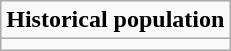<table role="presentation" class="wikitable mw-collapsible mw-collapsed">
<tr>
<td><strong>Historical population</strong></td>
</tr>
<tr>
<td></td>
</tr>
</table>
